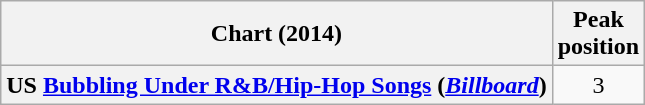<table class="wikitable plainrowheaders" style="text-align:center;">
<tr>
<th scope="col">Chart (2014)</th>
<th scope="col">Peak<br>position</th>
</tr>
<tr>
<th scope="row">US <a href='#'>Bubbling Under R&B/Hip-Hop Songs</a> (<a href='#'><em>Billboard</em></a>)</th>
<td>3</td>
</tr>
</table>
